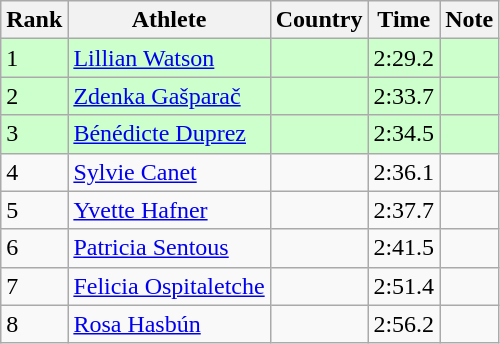<table class="wikitable sortable">
<tr>
<th>Rank</th>
<th>Athlete</th>
<th>Country</th>
<th>Time</th>
<th>Note</th>
</tr>
<tr bgcolor=#CCFFCC>
<td>1</td>
<td><a href='#'>Lillian Watson</a></td>
<td></td>
<td>2:29.2</td>
<td></td>
</tr>
<tr bgcolor=#CCFFCC>
<td>2</td>
<td><a href='#'>Zdenka Gašparač</a></td>
<td></td>
<td>2:33.7</td>
<td></td>
</tr>
<tr bgcolor=#CCFFCC>
<td>3</td>
<td><a href='#'>Bénédicte Duprez</a></td>
<td></td>
<td>2:34.5</td>
<td></td>
</tr>
<tr>
<td>4</td>
<td><a href='#'>Sylvie Canet</a></td>
<td></td>
<td>2:36.1</td>
<td></td>
</tr>
<tr>
<td>5</td>
<td><a href='#'>Yvette Hafner</a></td>
<td></td>
<td>2:37.7</td>
<td></td>
</tr>
<tr>
<td>6</td>
<td><a href='#'>Patricia Sentous</a></td>
<td></td>
<td>2:41.5</td>
<td></td>
</tr>
<tr>
<td>7</td>
<td><a href='#'>Felicia Ospitaletche</a></td>
<td></td>
<td>2:51.4</td>
<td></td>
</tr>
<tr>
<td>8</td>
<td><a href='#'>Rosa Hasbún</a></td>
<td></td>
<td>2:56.2</td>
<td></td>
</tr>
</table>
